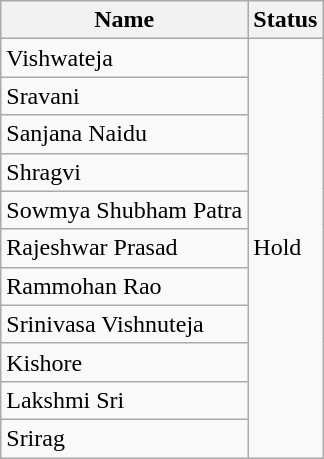<table class="wikitable">
<tr>
<th>Name</th>
<th>Status</th>
</tr>
<tr>
<td>Vishwateja</td>
<td rowspan="11">Hold</td>
</tr>
<tr>
<td>Sravani</td>
</tr>
<tr>
<td>Sanjana Naidu</td>
</tr>
<tr>
<td>Shragvi</td>
</tr>
<tr>
<td>Sowmya Shubham Patra</td>
</tr>
<tr>
<td>Rajeshwar Prasad</td>
</tr>
<tr>
<td>Rammohan Rao</td>
</tr>
<tr>
<td>Srinivasa Vishnuteja</td>
</tr>
<tr>
<td>Kishore</td>
</tr>
<tr>
<td>Lakshmi Sri</td>
</tr>
<tr>
<td>Srirag</td>
</tr>
</table>
